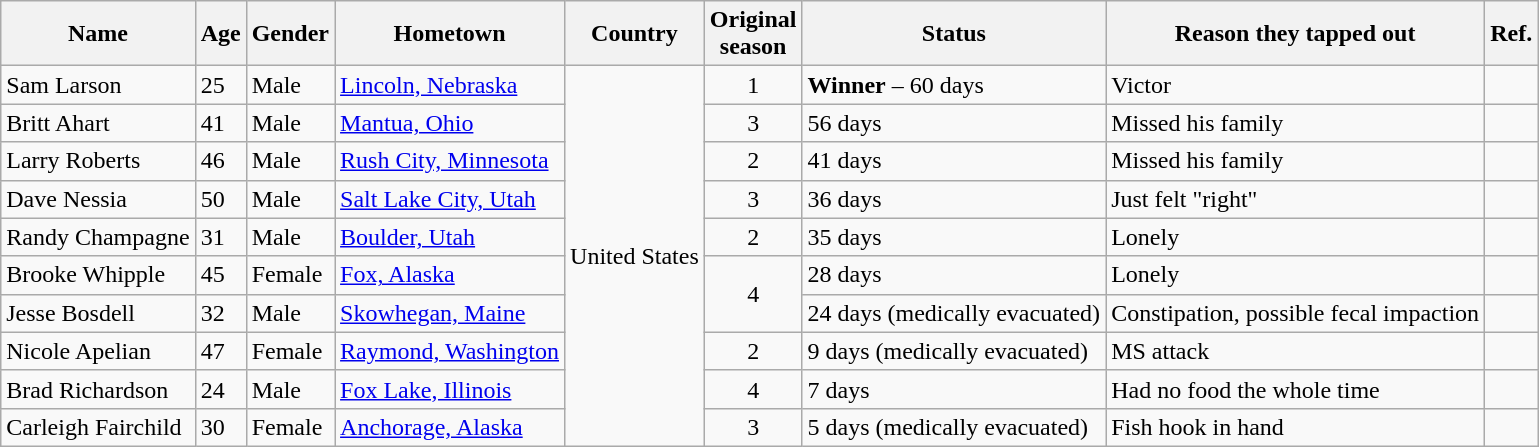<table class="wikitable">
<tr>
<th>Name</th>
<th>Age</th>
<th>Gender</th>
<th>Hometown</th>
<th>Country</th>
<th scope="col" style="width: 50px;">Original season</th>
<th>Status</th>
<th>Reason they tapped out</th>
<th>Ref.</th>
</tr>
<tr>
<td>Sam Larson</td>
<td>25</td>
<td>Male</td>
<td><a href='#'>Lincoln, Nebraska</a></td>
<td rowspan="10">United States</td>
<td style="text-align: center;">1</td>
<td><strong>Winner</strong> – 60 days</td>
<td>Victor</td>
<td></td>
</tr>
<tr>
<td>Britt Ahart</td>
<td>41</td>
<td>Male</td>
<td><a href='#'>Mantua, Ohio</a></td>
<td style="text-align: center;">3</td>
<td>56 days</td>
<td>Missed his family</td>
<td></td>
</tr>
<tr>
<td>Larry Roberts</td>
<td>46</td>
<td>Male</td>
<td><a href='#'>Rush City, Minnesota</a></td>
<td style="text-align: center;">2</td>
<td>41 days</td>
<td>Missed his family</td>
<td></td>
</tr>
<tr>
<td>Dave Nessia</td>
<td>50</td>
<td>Male</td>
<td><a href='#'>Salt Lake City, Utah</a></td>
<td style="text-align: center;">3</td>
<td>36 days</td>
<td>Just felt "right"</td>
<td></td>
</tr>
<tr>
<td>Randy Champagne</td>
<td>31</td>
<td>Male</td>
<td><a href='#'>Boulder, Utah</a></td>
<td style="text-align: center;">2</td>
<td>35 days</td>
<td>Lonely</td>
<td></td>
</tr>
<tr>
<td>Brooke Whipple</td>
<td>45</td>
<td>Female</td>
<td><a href='#'>Fox, Alaska</a></td>
<td rowspan="2" style="text-align: center;">4</td>
<td>28 days</td>
<td>Lonely</td>
<td></td>
</tr>
<tr>
<td>Jesse Bosdell</td>
<td>32</td>
<td>Male</td>
<td><a href='#'>Skowhegan, Maine</a></td>
<td>24 days (medically evacuated)</td>
<td>Constipation, possible fecal impaction</td>
<td></td>
</tr>
<tr>
<td>Nicole Apelian</td>
<td>47</td>
<td>Female</td>
<td><a href='#'>Raymond, Washington</a></td>
<td style="text-align: center;">2</td>
<td>9 days (medically evacuated)</td>
<td>MS attack</td>
<td></td>
</tr>
<tr>
<td>Brad Richardson</td>
<td>24</td>
<td>Male</td>
<td><a href='#'>Fox Lake, Illinois</a></td>
<td style="text-align: center;">4</td>
<td>7 days</td>
<td>Had no food the whole time</td>
<td></td>
</tr>
<tr>
<td>Carleigh Fairchild</td>
<td>30</td>
<td>Female</td>
<td><a href='#'>Anchorage, Alaska</a></td>
<td style="text-align: center;">3</td>
<td>5 days (medically evacuated)</td>
<td>Fish hook in hand</td>
<td></td>
</tr>
</table>
